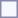<table style="border:1px solid #8888aa; background-color:#f7f8ff; padding:5px; font-size:95%; margin: 0px 12px 12px 0px;">
</table>
